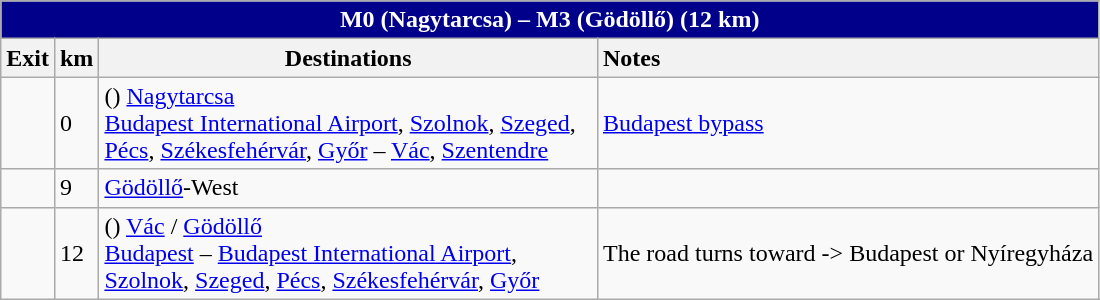<table class="wikitable">
<tr align="center" bgcolor="00008B" style="color: white;font-size:100%;">
<td colspan="5" style="color:#ffffff;background-color:"00008B"; text-align: center;"><strong>M0 (Nagytarcsa) – M3 (Gödöllő) (12 km)</strong></td>
</tr>
<tr>
<th style="text-align:left">Exit</th>
<th style="text-align:left">km</th>
<th style="width:325px; style="text-align:left">Destinations</th>
<th style="text-align:left">Notes</th>
</tr>
<tr>
<td></td>
<td>0</td>
<td> () <a href='#'>Nagytarcsa</a><br> <a href='#'>Budapest International Airport</a>, <a href='#'>Szolnok</a>, <a href='#'>Szeged</a>, <a href='#'>Pécs</a>, <a href='#'>Székesfehérvár</a>, <a href='#'>Győr</a> –  <a href='#'>Vác</a>, <a href='#'>Szentendre</a></td>
<td><a href='#'>Budapest bypass</a></td>
</tr>
<tr>
<td></td>
<td>9</td>
<td> <a href='#'>Gödöllő</a>-West</td>
<td></td>
</tr>
<tr>
<td></td>
<td>12</td>
<td> () <a href='#'>Vác</a> / <a href='#'>Gödöllő</a><br> <a href='#'>Budapest</a> –  <a href='#'>Budapest International Airport</a>, <a href='#'>Szolnok</a>, <a href='#'>Szeged</a>, <a href='#'>Pécs</a>, <a href='#'>Székesfehérvár</a>, <a href='#'>Győr</a></td>
<td>The road turns toward -> Budapest or Nyíregyháza</td>
</tr>
</table>
